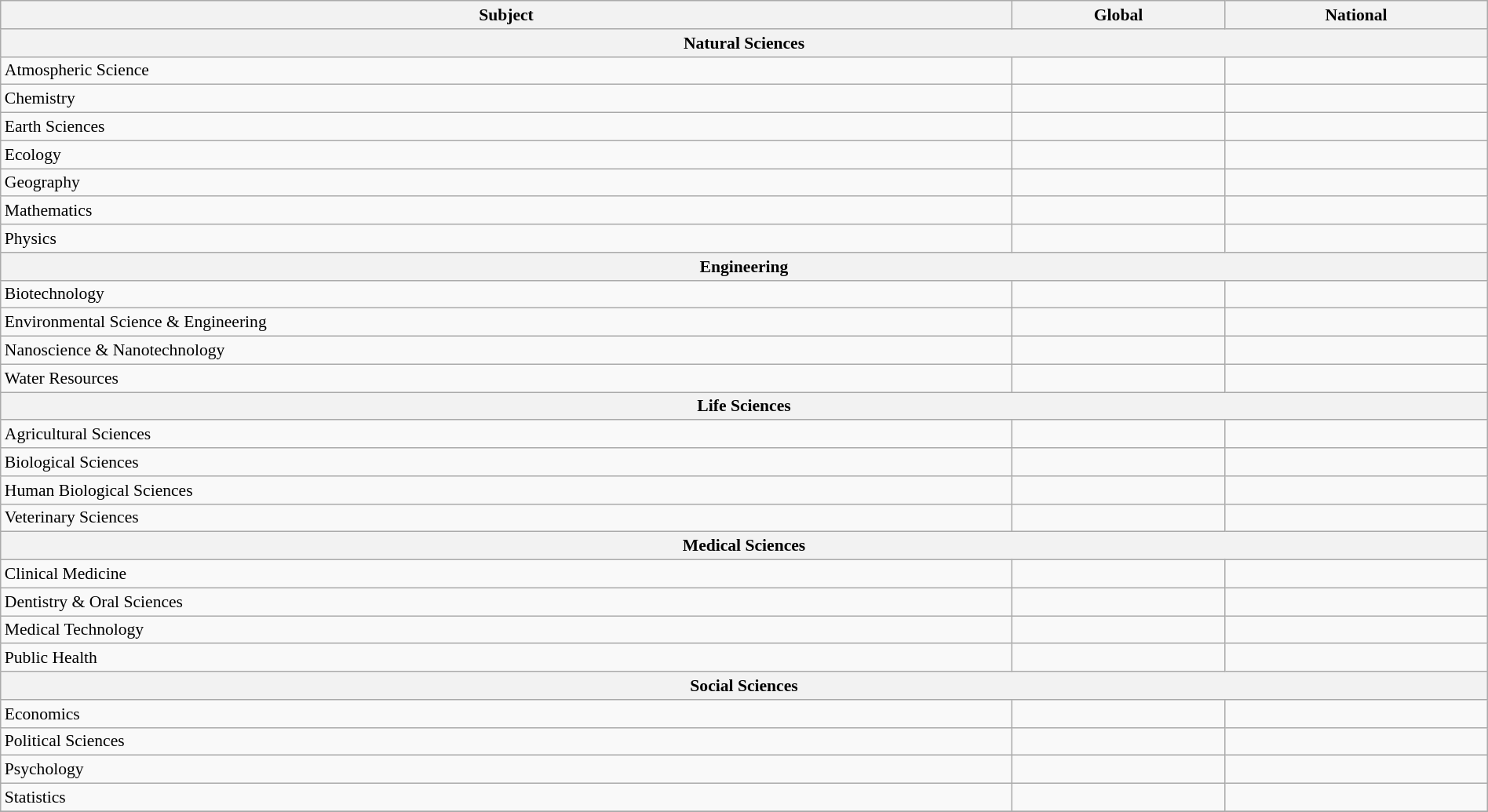<table class="wikitable sortable" style="width: 100%; font-size: 90%">
<tr>
<th>Subject</th>
<th>Global</th>
<th>National</th>
</tr>
<tr>
<th colspan="3">Natural Sciences</th>
</tr>
<tr>
<td>Atmospheric Science</td>
<td data-sort-value="201–300"></td>
<td data-sort-value="15–20"></td>
</tr>
<tr>
<td>Chemistry</td>
<td data-sort-value="151–200"></td>
<td data-sort-value="10–12"></td>
</tr>
<tr>
<td>Earth Sciences</td>
<td data-sort-value="201–300"></td>
<td data-sort-value="15–20"></td>
</tr>
<tr>
<td>Ecology</td>
<td data-sort-value="24"></td>
<td data-sort-value="1"></td>
</tr>
<tr>
<td>Geography</td>
<td data-sort-value="151–200"></td>
<td data-sort-value="5-9"></td>
</tr>
<tr>
<td>Mathematics</td>
<td data-sort-value="101–150"></td>
<td data-sort-value="6–9"></td>
</tr>
<tr>
<td>Physics</td>
<td data-sort-value="201–300"></td>
<td data-sort-value="13–23"></td>
</tr>
<tr>
<th colspan="3">Engineering</th>
</tr>
<tr>
<td>Biotechnology</td>
<td data-sort-value="401–500"></td>
<td data-sort-value="27–30"></td>
</tr>
<tr>
<td>Environmental Science & Engineering</td>
<td data-sort-value="201–300"></td>
<td data-sort-value="7–12"></td>
</tr>
<tr>
<td>Nanoscience & Nanotechnology</td>
<td data-sort-value="301–400"></td>
<td data-sort-value="18–27"></td>
</tr>
<tr>
<td>Water Resources</td>
<td data-sort-value="151–200"></td>
<td data-sort-value="9–10"></td>
</tr>
<tr>
<th colspan="3">Life Sciences</th>
</tr>
<tr>
<td>Agricultural Sciences</td>
<td data-sort-value="14"></td>
<td data-sort-value="1"></td>
</tr>
<tr>
<td>Biological Sciences</td>
<td data-sort-value="101–150"></td>
<td data-sort-value="8–12"></td>
</tr>
<tr>
<td>Human Biological Sciences</td>
<td data-sort-value="101–150"></td>
<td data-sort-value="10–16"></td>
</tr>
<tr>
<td>Veterinary Sciences</td>
<td data-sort-value="201–300"></td>
<td data-sort-value="9–11"></td>
</tr>
<tr>
<th colspan="3">Medical Sciences</th>
</tr>
<tr>
<td>Clinical Medicine</td>
<td data-sort-value="151–200"></td>
<td data-sort-value="8–13"></td>
</tr>
<tr>
<td>Dentistry & Oral Sciences</td>
<td data-sort-value="201–300"></td>
<td data-sort-value="21–24"></td>
</tr>
<tr>
<td>Medical Technology</td>
<td data-sort-value="151–200"></td>
<td data-sort-value="21–23"></td>
</tr>
<tr>
<td>Public Health</td>
<td data-sort-value="401–500"></td>
<td data-sort-value="16–22"></td>
</tr>
<tr>
<th colspan="3">Social Sciences</th>
</tr>
<tr>
<td>Economics</td>
<td data-sort-value="76–100"></td>
<td data-sort-value="3"></td>
</tr>
<tr>
<td>Political Sciences</td>
<td data-sort-value="301–400"></td>
<td data-sort-value="17–26"></td>
</tr>
<tr>
<td>Psychology</td>
<td data-sort-value="201–300"></td>
<td data-sort-value="20–25"></td>
</tr>
<tr>
<td>Statistics</td>
<td data-sort-value="101–150"></td>
<td data-sort-value="2–6"></td>
</tr>
<tr>
</tr>
</table>
